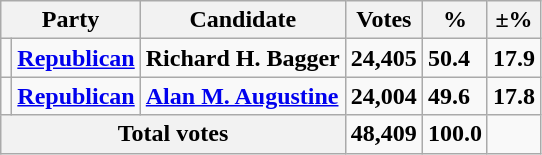<table class="wikitable">
<tr>
<th colspan="2">Party</th>
<th>Candidate</th>
<th>Votes</th>
<th>%</th>
<th>±%</th>
</tr>
<tr>
<td></td>
<td><strong><a href='#'>Republican</a></strong></td>
<td><strong>Richard H. Bagger</strong></td>
<td><strong>24,405</strong></td>
<td><strong>50.4</strong></td>
<td><strong>17.9</strong></td>
</tr>
<tr>
<td></td>
<td><strong><a href='#'>Republican</a></strong></td>
<td><strong><a href='#'>Alan M. Augustine</a></strong></td>
<td><strong>24,004</strong></td>
<td><strong>49.6</strong></td>
<td><strong>17.8</strong></td>
</tr>
<tr>
<th colspan="3">Total votes</th>
<td><strong>48,409</strong></td>
<td><strong>100.0</strong></td>
<td></td>
</tr>
</table>
